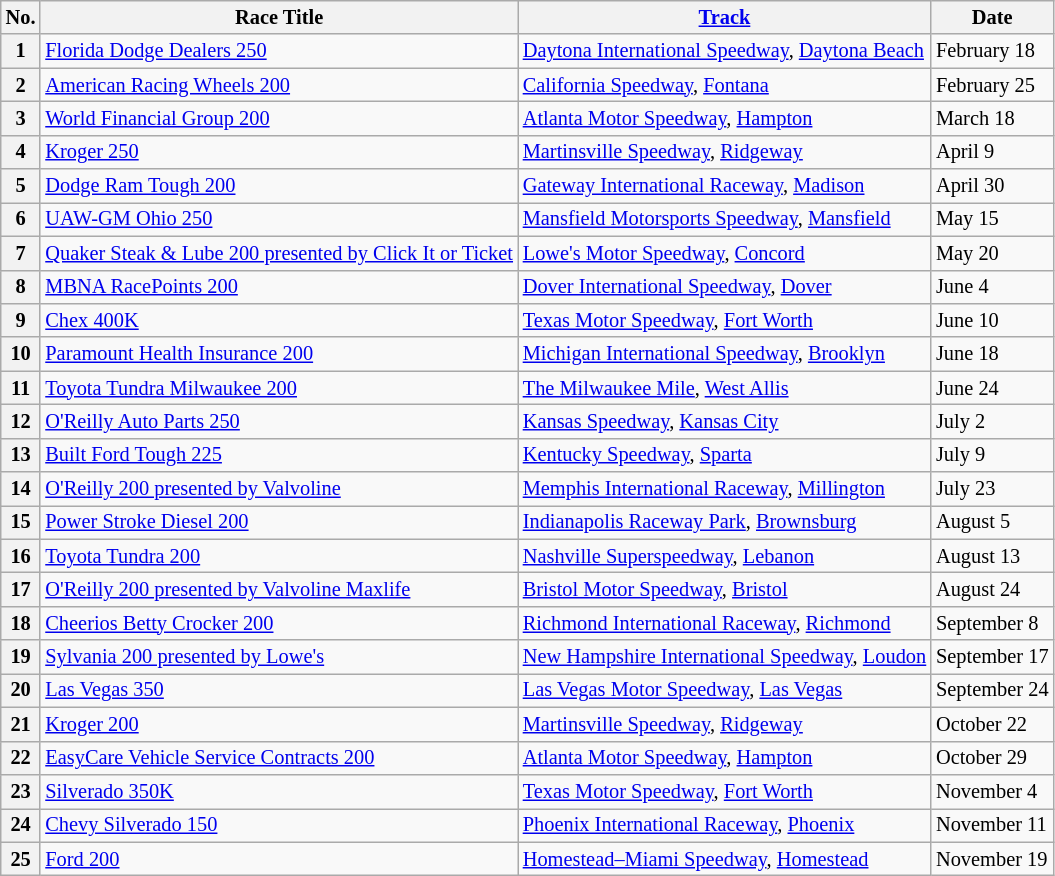<table class="wikitable" style="font-size:85%;">
<tr>
<th>No.</th>
<th>Race Title</th>
<th><a href='#'>Track</a></th>
<th>Date</th>
</tr>
<tr>
<th>1</th>
<td><a href='#'>Florida Dodge Dealers 250</a></td>
<td><a href='#'>Daytona International Speedway</a>, <a href='#'>Daytona Beach</a></td>
<td>February 18</td>
</tr>
<tr>
<th>2</th>
<td><a href='#'>American Racing Wheels 200</a></td>
<td><a href='#'>California Speedway</a>, <a href='#'>Fontana</a></td>
<td>February 25</td>
</tr>
<tr>
<th>3</th>
<td><a href='#'>World Financial Group 200</a></td>
<td><a href='#'>Atlanta Motor Speedway</a>, <a href='#'>Hampton</a></td>
<td>March 18</td>
</tr>
<tr>
<th>4</th>
<td><a href='#'>Kroger 250</a></td>
<td><a href='#'>Martinsville Speedway</a>, <a href='#'>Ridgeway</a></td>
<td>April 9</td>
</tr>
<tr>
<th>5</th>
<td><a href='#'>Dodge Ram Tough 200</a></td>
<td><a href='#'>Gateway International Raceway</a>, <a href='#'>Madison</a></td>
<td>April 30</td>
</tr>
<tr>
<th>6</th>
<td><a href='#'>UAW-GM Ohio 250</a></td>
<td><a href='#'>Mansfield Motorsports Speedway</a>, <a href='#'>Mansfield</a></td>
<td>May 15</td>
</tr>
<tr>
<th>7</th>
<td><a href='#'>Quaker Steak & Lube 200 presented by Click It or Ticket</a></td>
<td><a href='#'>Lowe's Motor Speedway</a>, <a href='#'>Concord</a></td>
<td>May 20</td>
</tr>
<tr>
<th>8</th>
<td><a href='#'>MBNA RacePoints 200</a></td>
<td><a href='#'>Dover International Speedway</a>, <a href='#'>Dover</a></td>
<td>June 4</td>
</tr>
<tr>
<th>9</th>
<td><a href='#'>Chex 400K</a></td>
<td><a href='#'>Texas Motor Speedway</a>, <a href='#'>Fort Worth</a></td>
<td>June 10</td>
</tr>
<tr>
<th>10</th>
<td><a href='#'>Paramount Health Insurance 200</a></td>
<td><a href='#'>Michigan International Speedway</a>, <a href='#'>Brooklyn</a></td>
<td>June 18</td>
</tr>
<tr>
<th>11</th>
<td><a href='#'>Toyota Tundra Milwaukee 200</a></td>
<td><a href='#'>The Milwaukee Mile</a>, <a href='#'>West Allis</a></td>
<td>June 24</td>
</tr>
<tr>
<th>12</th>
<td><a href='#'>O'Reilly Auto Parts 250</a></td>
<td><a href='#'>Kansas Speedway</a>, <a href='#'>Kansas City</a></td>
<td>July 2</td>
</tr>
<tr>
<th>13</th>
<td><a href='#'>Built Ford Tough 225</a></td>
<td><a href='#'>Kentucky Speedway</a>, <a href='#'>Sparta</a></td>
<td>July 9</td>
</tr>
<tr>
<th>14</th>
<td><a href='#'>O'Reilly 200 presented by Valvoline</a></td>
<td><a href='#'>Memphis International Raceway</a>, <a href='#'>Millington</a></td>
<td>July 23</td>
</tr>
<tr>
<th>15</th>
<td><a href='#'>Power Stroke Diesel 200</a></td>
<td><a href='#'>Indianapolis Raceway Park</a>, <a href='#'>Brownsburg</a></td>
<td>August 5</td>
</tr>
<tr>
<th>16</th>
<td><a href='#'>Toyota Tundra 200</a></td>
<td><a href='#'>Nashville Superspeedway</a>, <a href='#'>Lebanon</a></td>
<td>August 13</td>
</tr>
<tr>
<th>17</th>
<td><a href='#'>O'Reilly 200 presented by Valvoline Maxlife</a></td>
<td><a href='#'>Bristol Motor Speedway</a>, <a href='#'>Bristol</a></td>
<td>August 24</td>
</tr>
<tr>
<th>18</th>
<td><a href='#'>Cheerios Betty Crocker 200</a></td>
<td><a href='#'>Richmond International Raceway</a>, <a href='#'>Richmond</a></td>
<td>September 8</td>
</tr>
<tr>
<th>19</th>
<td><a href='#'>Sylvania 200 presented by Lowe's</a></td>
<td><a href='#'>New Hampshire International Speedway</a>, <a href='#'>Loudon</a></td>
<td>September 17</td>
</tr>
<tr>
<th>20</th>
<td><a href='#'>Las Vegas 350</a></td>
<td><a href='#'>Las Vegas Motor Speedway</a>, <a href='#'>Las Vegas</a></td>
<td>September 24</td>
</tr>
<tr>
<th>21</th>
<td><a href='#'>Kroger 200</a></td>
<td><a href='#'>Martinsville Speedway</a>, <a href='#'>Ridgeway</a></td>
<td>October 22</td>
</tr>
<tr>
<th>22</th>
<td><a href='#'>EasyCare Vehicle Service Contracts 200</a></td>
<td><a href='#'>Atlanta Motor Speedway</a>, <a href='#'>Hampton</a></td>
<td>October 29</td>
</tr>
<tr>
<th>23</th>
<td><a href='#'>Silverado 350K</a></td>
<td><a href='#'>Texas Motor Speedway</a>, <a href='#'>Fort Worth</a></td>
<td>November 4</td>
</tr>
<tr>
<th>24</th>
<td><a href='#'>Chevy Silverado 150</a></td>
<td><a href='#'>Phoenix International Raceway</a>, <a href='#'>Phoenix</a></td>
<td>November 11</td>
</tr>
<tr>
<th>25</th>
<td><a href='#'>Ford 200</a></td>
<td><a href='#'>Homestead–Miami Speedway</a>, <a href='#'>Homestead</a></td>
<td>November 19</td>
</tr>
</table>
